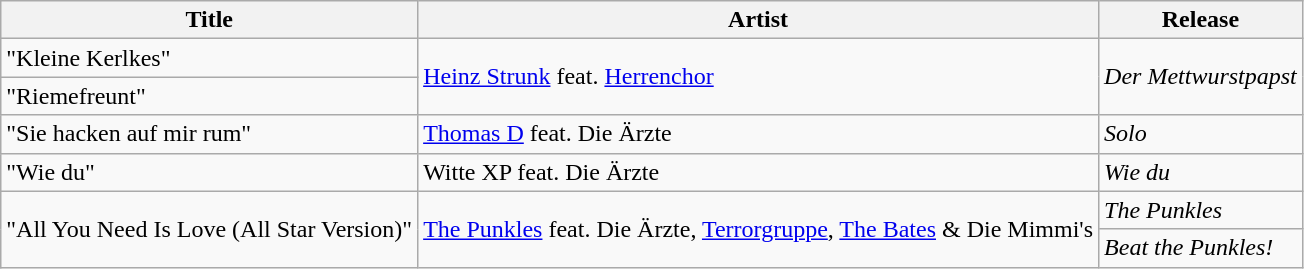<table class="wikitable">
<tr>
<th>Title</th>
<th>Artist</th>
<th>Release</th>
</tr>
<tr>
<td>"Kleine Kerlkes"</td>
<td rowspan="2"><a href='#'>Heinz Strunk</a> feat. <a href='#'>Herrenchor</a></td>
<td rowspan="2"><em>Der Mettwurstpapst</em></td>
</tr>
<tr>
<td>"Riemefreunt"</td>
</tr>
<tr>
<td>"Sie hacken auf mir rum"</td>
<td><a href='#'>Thomas D</a> feat. Die Ärzte</td>
<td><em>Solo</em></td>
</tr>
<tr>
<td>"Wie du"</td>
<td>Witte XP feat. Die Ärzte</td>
<td><em>Wie du</em></td>
</tr>
<tr>
<td rowspan="2">"All You Need Is Love (All Star Version)"</td>
<td rowspan="2"><a href='#'>The Punkles</a> feat. Die Ärzte, <a href='#'>Terrorgruppe</a>, <a href='#'>The Bates</a> & Die Mimmi's</td>
<td><em>The Punkles</em></td>
</tr>
<tr>
<td><em>Beat the Punkles!</em></td>
</tr>
</table>
